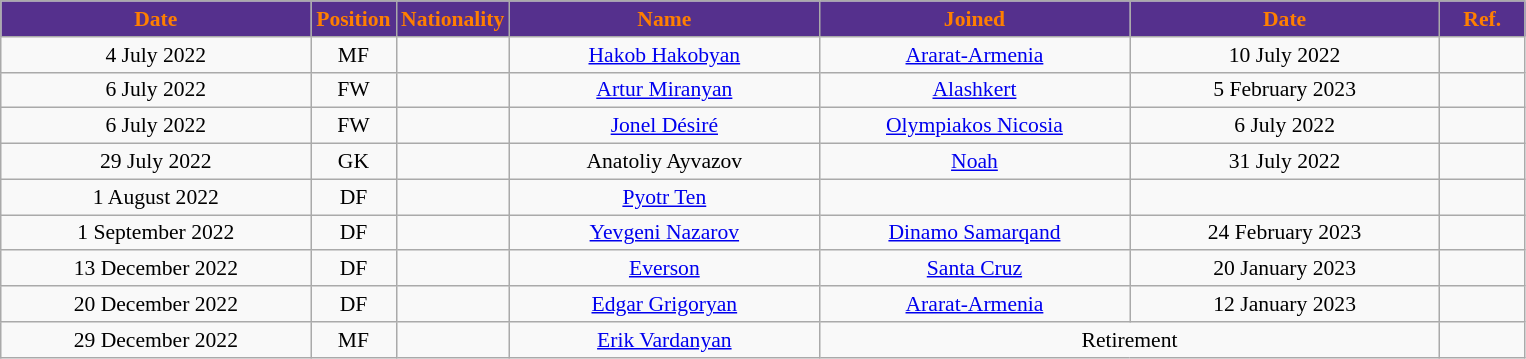<table class="wikitable"  style="text-align:center; font-size:90%; ">
<tr>
<th style="background:#55308D; color:#FF7F00; width:200px;">Date</th>
<th style="background:#55308D; color:#FF7F00; width:50px;">Position</th>
<th style="background:#55308D; color:#FF7F00; width:50px;">Nationality</th>
<th style="background:#55308D; color:#FF7F00; width:200px;">Name</th>
<th style="background:#55308D; color:#FF7F00; width:200px;">Joined</th>
<th style="background:#55308D; color:#FF7F00; width:200px;">Date</th>
<th style="background:#55308D; color:#FF7F00; width:50px;">Ref.</th>
</tr>
<tr>
<td>4 July 2022</td>
<td>MF</td>
<td></td>
<td><a href='#'>Hakob Hakobyan</a></td>
<td><a href='#'>Ararat-Armenia</a></td>
<td>10 July 2022</td>
<td></td>
</tr>
<tr>
<td>6 July 2022</td>
<td>FW</td>
<td></td>
<td><a href='#'>Artur Miranyan</a></td>
<td><a href='#'>Alashkert</a></td>
<td>5 February 2023</td>
<td></td>
</tr>
<tr>
<td>6 July 2022</td>
<td>FW</td>
<td></td>
<td><a href='#'>Jonel Désiré</a></td>
<td><a href='#'>Olympiakos Nicosia</a></td>
<td>6 July 2022</td>
<td></td>
</tr>
<tr>
<td>29 July 2022</td>
<td>GK</td>
<td></td>
<td>Anatoliy Ayvazov</td>
<td><a href='#'>Noah</a></td>
<td>31 July 2022</td>
<td></td>
</tr>
<tr>
<td>1 August 2022</td>
<td>DF</td>
<td></td>
<td><a href='#'>Pyotr Ten</a></td>
<td></td>
<td></td>
<td></td>
</tr>
<tr>
<td>1 September 2022</td>
<td>DF</td>
<td></td>
<td><a href='#'>Yevgeni Nazarov</a></td>
<td><a href='#'>Dinamo Samarqand</a></td>
<td>24 February 2023</td>
<td></td>
</tr>
<tr>
<td>13 December 2022</td>
<td>DF</td>
<td></td>
<td><a href='#'>Everson</a></td>
<td><a href='#'>Santa Cruz</a></td>
<td>20 January 2023</td>
<td></td>
</tr>
<tr>
<td>20 December 2022</td>
<td>DF</td>
<td></td>
<td><a href='#'>Edgar Grigoryan</a></td>
<td><a href='#'>Ararat-Armenia</a></td>
<td>12 January 2023</td>
<td></td>
</tr>
<tr>
<td>29 December 2022</td>
<td>MF</td>
<td></td>
<td><a href='#'>Erik Vardanyan</a></td>
<td colspan="2">Retirement</td>
<td></td>
</tr>
</table>
